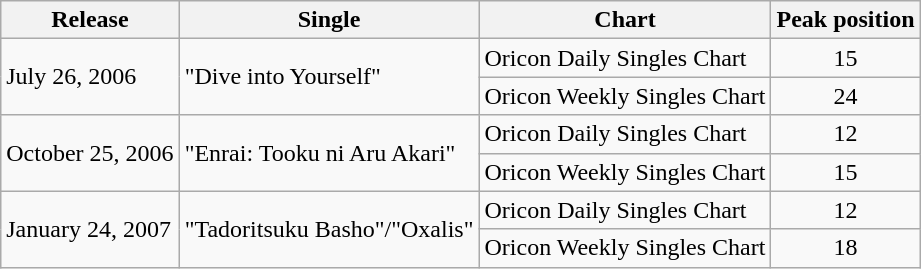<table class="wikitable">
<tr>
<th>Release</th>
<th>Single</th>
<th>Chart</th>
<th>Peak position</th>
</tr>
<tr>
<td rowspan="2">July 26, 2006</td>
<td rowspan="2">"Dive into Yourself"</td>
<td>Oricon Daily Singles Chart</td>
<td align="center">15</td>
</tr>
<tr>
<td>Oricon Weekly Singles Chart</td>
<td align="center">24</td>
</tr>
<tr>
<td rowspan="2">October 25, 2006</td>
<td rowspan="2">"Enrai: Tooku ni Aru Akari"</td>
<td>Oricon Daily Singles Chart</td>
<td align="center">12</td>
</tr>
<tr>
<td>Oricon Weekly Singles Chart</td>
<td align="center">15</td>
</tr>
<tr>
<td rowspan="2">January 24, 2007</td>
<td rowspan="2">"Tadoritsuku Basho"/"Oxalis"</td>
<td>Oricon Daily Singles Chart</td>
<td align="center">12</td>
</tr>
<tr>
<td>Oricon Weekly Singles Chart</td>
<td align="center">18</td>
</tr>
</table>
